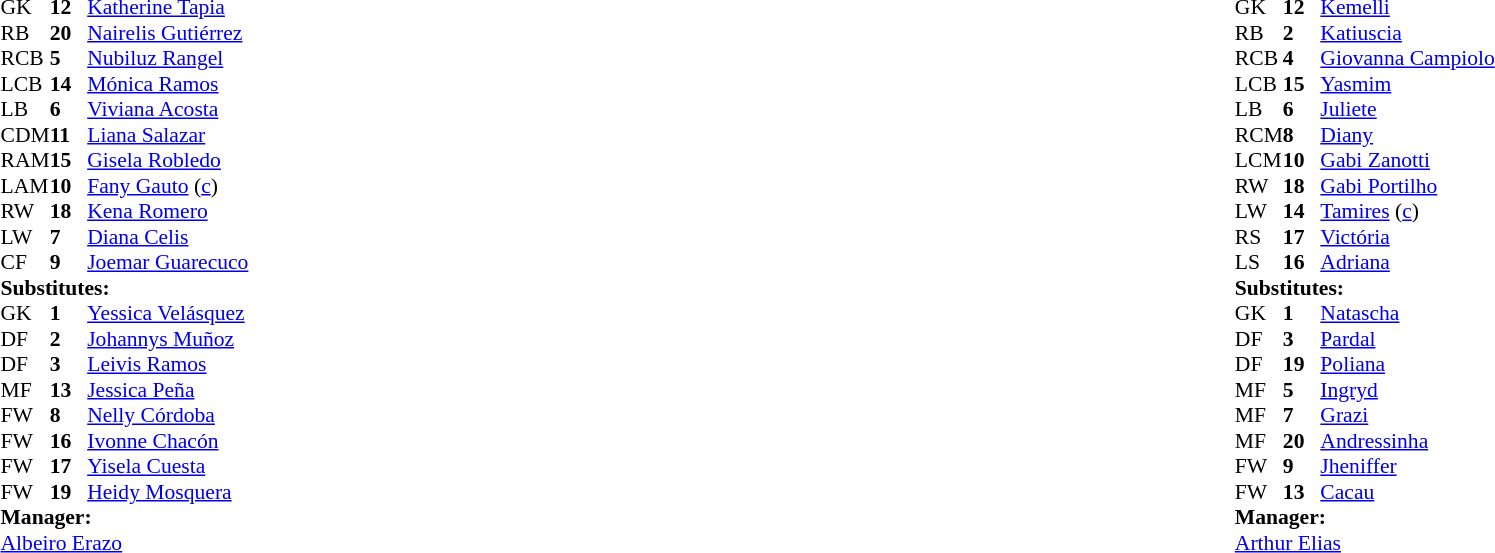<table width="100%">
<tr>
<td style="vertical-align:top; width:40%"><br><table style="font-size: 90%" cellspacing="0" cellpadding="0">
<tr>
<th width=25></th>
<th width=25></th>
</tr>
<tr>
<td>GK</td>
<td><strong>12</strong></td>
<td> <a href='#'>Katherine Tapia</a></td>
</tr>
<tr>
<td>RB</td>
<td><strong>20</strong></td>
<td> <a href='#'>Nairelis Gutiérrez</a></td>
<td></td>
<td></td>
</tr>
<tr>
<td>RCB</td>
<td><strong>5</strong></td>
<td> <a href='#'>Nubiluz Rangel</a></td>
</tr>
<tr>
<td>LCB</td>
<td><strong>14</strong></td>
<td> <a href='#'>Mónica Ramos</a></td>
</tr>
<tr>
<td>LB</td>
<td><strong>6</strong></td>
<td> <a href='#'>Viviana Acosta</a></td>
</tr>
<tr>
<td>CDM</td>
<td><strong>11</strong></td>
<td> <a href='#'>Liana Salazar</a></td>
<td></td>
</tr>
<tr>
<td>RAM</td>
<td><strong>15</strong></td>
<td> <a href='#'>Gisela Robledo</a></td>
</tr>
<tr>
<td>LAM</td>
<td><strong>10</strong></td>
<td> <a href='#'>Fany Gauto</a> (<a href='#'>c</a>)</td>
</tr>
<tr>
<td>RW</td>
<td><strong>18</strong></td>
<td> <a href='#'>Kena Romero</a></td>
<td></td>
<td></td>
</tr>
<tr>
<td>LW</td>
<td><strong>7</strong></td>
<td> <a href='#'>Diana Celis</a></td>
<td></td>
<td></td>
</tr>
<tr>
<td>CF</td>
<td><strong>9</strong></td>
<td> <a href='#'>Joemar Guarecuco</a></td>
<td></td>
<td></td>
</tr>
<tr>
<td colspan=3><strong>Substitutes:</strong></td>
</tr>
<tr>
<td>GK</td>
<td><strong>1</strong></td>
<td> <a href='#'>Yessica Velásquez</a></td>
</tr>
<tr>
<td>DF</td>
<td><strong>2</strong></td>
<td> <a href='#'>Johannys Muñoz</a></td>
</tr>
<tr>
<td>DF</td>
<td><strong>3</strong></td>
<td> <a href='#'>Leivis Ramos</a></td>
<td></td>
<td></td>
</tr>
<tr>
<td>MF</td>
<td><strong>13</strong></td>
<td> <a href='#'>Jessica Peña</a></td>
<td></td>
<td></td>
</tr>
<tr>
<td>FW</td>
<td><strong>8</strong></td>
<td> <a href='#'>Nelly Córdoba</a></td>
</tr>
<tr>
<td>FW</td>
<td><strong>16</strong></td>
<td> <a href='#'>Ivonne Chacón</a></td>
<td></td>
<td></td>
</tr>
<tr>
<td>FW</td>
<td><strong>17</strong></td>
<td> <a href='#'>Yisela Cuesta</a></td>
<td></td>
<td></td>
</tr>
<tr>
<td>FW</td>
<td><strong>19</strong></td>
<td> <a href='#'>Heidy Mosquera</a></td>
</tr>
<tr>
<td colspan=3><strong>Manager:</strong></td>
</tr>
<tr>
<td colspan="4"> <a href='#'>Albeiro Erazo</a></td>
</tr>
</table>
</td>
<td style="vertical-align:top; width:50%"><br><table cellspacing="0" cellpadding="0" style="font-size:90%; margin:auto">
<tr>
<th width=25></th>
<th width=25></th>
</tr>
<tr>
<td>GK</td>
<td><strong>12</strong></td>
<td> <a href='#'>Kemelli</a></td>
</tr>
<tr>
<td>RB</td>
<td><strong>2</strong></td>
<td> <a href='#'>Katiuscia</a></td>
<td></td>
<td></td>
</tr>
<tr>
<td>RCB</td>
<td><strong>4</strong></td>
<td> <a href='#'>Giovanna Campiolo</a></td>
</tr>
<tr>
<td>LCB</td>
<td><strong>15</strong></td>
<td> <a href='#'>Yasmim</a></td>
<td></td>
</tr>
<tr>
<td>LB</td>
<td><strong>6</strong></td>
<td> <a href='#'>Juliete</a></td>
</tr>
<tr>
<td>RCM</td>
<td><strong>8</strong></td>
<td> <a href='#'>Diany</a></td>
<td></td>
<td></td>
</tr>
<tr>
<td>LCM</td>
<td><strong>10</strong></td>
<td> <a href='#'>Gabi Zanotti</a></td>
</tr>
<tr>
<td>RW</td>
<td><strong>18</strong></td>
<td> <a href='#'>Gabi Portilho</a></td>
<td></td>
<td></td>
</tr>
<tr>
<td>LW</td>
<td><strong>14</strong></td>
<td> <a href='#'>Tamires</a> (<a href='#'>c</a>)</td>
<td></td>
<td></td>
</tr>
<tr>
<td>RS</td>
<td><strong>17</strong></td>
<td> <a href='#'>Victória</a></td>
<td></td>
<td></td>
</tr>
<tr>
<td>LS</td>
<td><strong>16</strong></td>
<td> <a href='#'>Adriana</a></td>
</tr>
<tr>
<td colspan=3><strong>Substitutes:</strong></td>
</tr>
<tr>
<td>GK</td>
<td><strong>1</strong></td>
<td> <a href='#'>Natascha</a></td>
</tr>
<tr>
<td>DF</td>
<td><strong>3</strong></td>
<td> <a href='#'>Pardal</a></td>
</tr>
<tr>
<td>DF</td>
<td><strong>19</strong></td>
<td> <a href='#'>Poliana</a></td>
<td></td>
<td></td>
</tr>
<tr>
<td>MF</td>
<td><strong>5</strong></td>
<td> <a href='#'>Ingryd</a></td>
<td></td>
<td></td>
</tr>
<tr>
<td>MF</td>
<td><strong>7</strong></td>
<td> <a href='#'>Grazi</a></td>
<td></td>
<td></td>
</tr>
<tr>
<td>MF</td>
<td><strong>20</strong></td>
<td> <a href='#'>Andressinha</a></td>
<td></td>
<td></td>
</tr>
<tr>
<td>FW</td>
<td><strong>9</strong></td>
<td> <a href='#'>Jheniffer</a></td>
<td></td>
<td></td>
</tr>
<tr>
<td>FW</td>
<td><strong>13</strong></td>
<td> <a href='#'>Cacau</a></td>
</tr>
<tr>
<td colspan=3><strong>Manager:</strong></td>
</tr>
<tr>
<td colspan="4"> <a href='#'>Arthur Elias</a></td>
</tr>
</table>
</td>
</tr>
</table>
